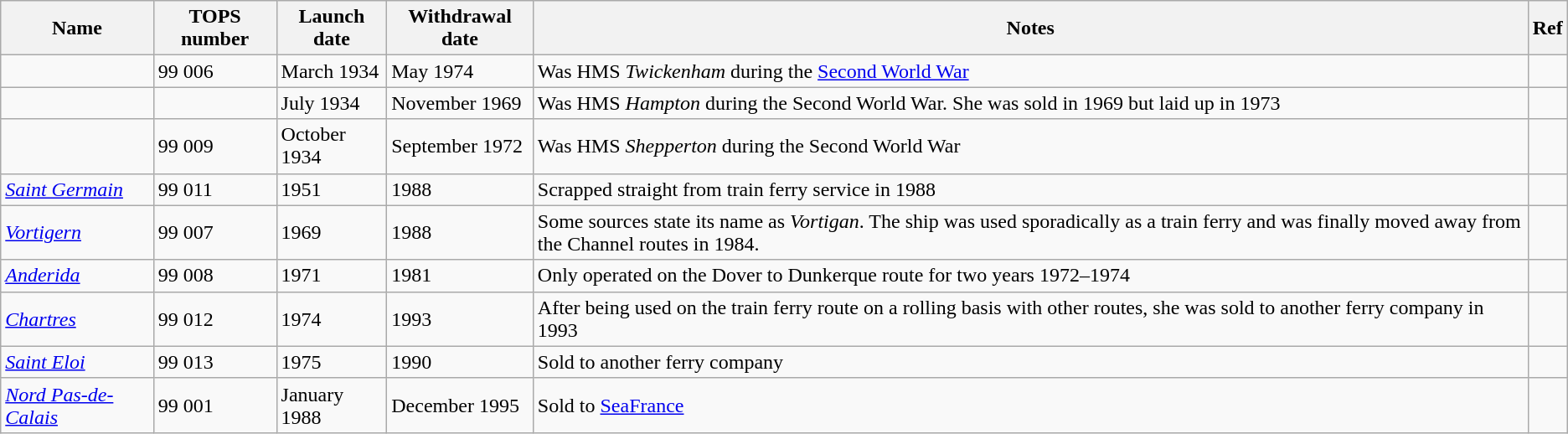<table class="wikitable">
<tr>
<th>Name</th>
<th>TOPS number</th>
<th>Launch date</th>
<th>Withdrawal date</th>
<th>Notes</th>
<th>Ref</th>
</tr>
<tr>
<td></td>
<td>99 006</td>
<td>March 1934</td>
<td>May 1974</td>
<td>Was HMS <em>Twickenham</em> during the <a href='#'>Second World War</a></td>
<td></td>
</tr>
<tr>
<td></td>
<td></td>
<td>July 1934</td>
<td>November 1969</td>
<td>Was HMS <em>Hampton</em> during the Second World War. She was sold in 1969 but laid up in 1973</td>
<td></td>
</tr>
<tr>
<td></td>
<td>99 009</td>
<td>October 1934</td>
<td>September 1972</td>
<td>Was HMS <em>Shepperton</em> during the Second World War</td>
<td></td>
</tr>
<tr>
<td><a href='#'><em>Saint Germain</em></a></td>
<td>99 011</td>
<td>1951</td>
<td>1988</td>
<td>Scrapped straight from train ferry service in 1988</td>
<td></td>
</tr>
<tr>
<td><a href='#'><em>Vortigern</em></a></td>
<td>99 007</td>
<td>1969</td>
<td>1988</td>
<td>Some sources state its name as <em>Vortigan</em>. The ship was used sporadically as a train ferry and was finally moved away from the Channel routes in 1984.</td>
<td></td>
</tr>
<tr>
<td><a href='#'><em>Anderida</em></a></td>
<td>99 008</td>
<td>1971</td>
<td>1981</td>
<td>Only operated on the Dover to Dunkerque route for two years 1972–1974</td>
<td></td>
</tr>
<tr>
<td><a href='#'><em>Chartres</em></a></td>
<td>99 012</td>
<td>1974</td>
<td>1993</td>
<td>After being used on the train ferry route on a rolling basis with other routes, she was sold to another ferry company in 1993</td>
<td></td>
</tr>
<tr>
<td><a href='#'><em>Saint Eloi</em></a></td>
<td>99 013</td>
<td>1975</td>
<td>1990</td>
<td>Sold to another ferry company</td>
<td></td>
</tr>
<tr>
<td><a href='#'><em>Nord Pas-de-Calais</em></a></td>
<td>99 001</td>
<td>January 1988</td>
<td>December 1995</td>
<td>Sold to <a href='#'>SeaFrance</a></td>
<td></td>
</tr>
</table>
